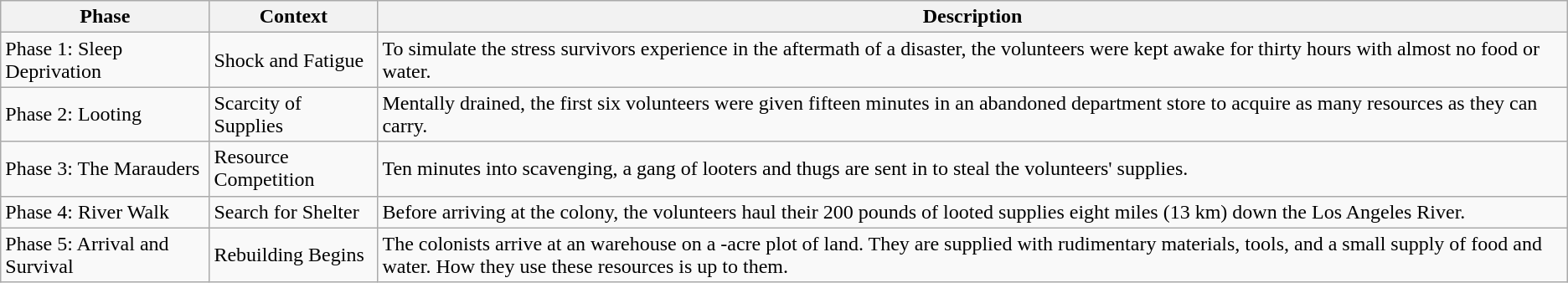<table class="wikitable" border="1">
<tr>
<th>Phase</th>
<th>Context</th>
<th>Description</th>
</tr>
<tr>
<td>Phase 1: Sleep Deprivation</td>
<td>Shock and Fatigue</td>
<td>To simulate the stress survivors experience in the aftermath of a disaster, the volunteers were kept awake for thirty hours with almost no food or water.</td>
</tr>
<tr>
<td>Phase 2: Looting</td>
<td>Scarcity of Supplies</td>
<td>Mentally drained, the first six volunteers were given fifteen minutes in an abandoned department store to acquire as many resources as they can carry.</td>
</tr>
<tr>
<td>Phase 3: The Marauders</td>
<td>Resource Competition</td>
<td>Ten minutes into scavenging, a gang of looters and thugs are sent in to steal the volunteers' supplies.</td>
</tr>
<tr>
<td>Phase 4: River Walk</td>
<td>Search for Shelter</td>
<td>Before arriving at the colony, the volunteers haul their 200 pounds of looted supplies eight miles (13 km) down the Los Angeles River.</td>
</tr>
<tr>
<td>Phase 5: Arrival and Survival</td>
<td>Rebuilding Begins</td>
<td>The colonists arrive at an  warehouse on a -acre plot of land. They are supplied with rudimentary materials, tools, and a small supply of food and water. How they use these resources is up to them.</td>
</tr>
</table>
